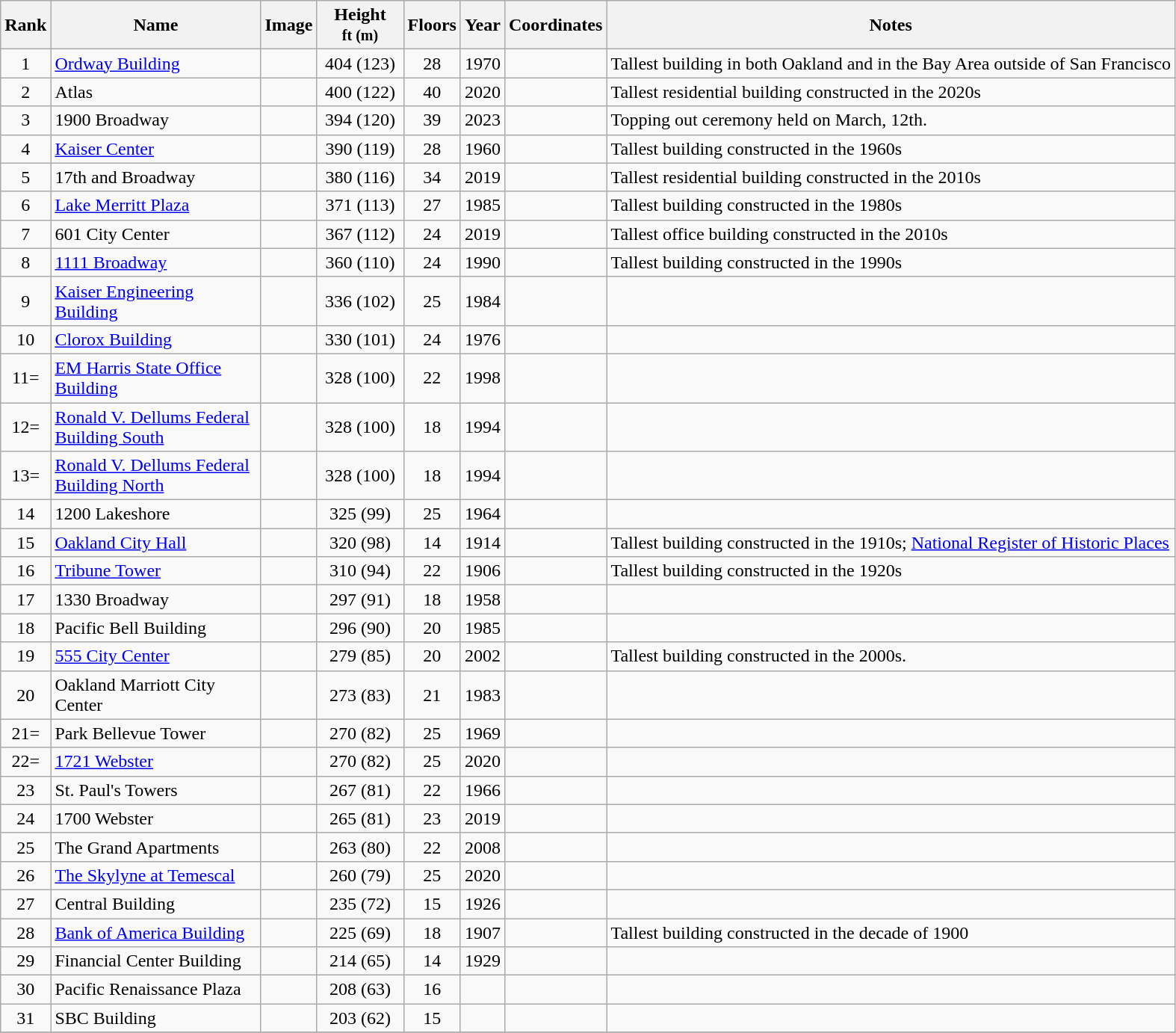<table class="wikitable sortable">
<tr>
<th>Rank</th>
<th width="180">Name</th>
<th>Image</th>
<th width="70">Height<br><small>ft (m)</small></th>
<th>Floors</th>
<th>Year</th>
<th class="unsortable">Coordinates</th>
<th class="unsortable">Notes</th>
</tr>
<tr>
<td align=center>1</td>
<td><a href='#'>Ordway Building</a></td>
<td></td>
<td align=center>404 (123)</td>
<td align=center>28</td>
<td align=center>1970</td>
<td align=center></td>
<td>Tallest building in both Oakland and in the Bay Area outside of San Francisco</td>
</tr>
<tr>
<td align=center>2</td>
<td>Atlas</td>
<td></td>
<td align=center>400 (122)</td>
<td align=center>40</td>
<td align=center>2020</td>
<td align=center></td>
<td>Tallest residential building constructed in the 2020s</td>
</tr>
<tr>
<td align=center>3</td>
<td>1900 Broadway</td>
<td></td>
<td align=center>394 (120)</td>
<td align=center>39</td>
<td align=center>2023</td>
<td align=center></td>
<td>Topping out ceremony held on March, 12th.</td>
</tr>
<tr>
<td align=center>4</td>
<td><a href='#'>Kaiser Center</a></td>
<td></td>
<td align=center>390 (119)</td>
<td align=center>28</td>
<td align=center>1960</td>
<td align=center></td>
<td>Tallest building constructed in the 1960s</td>
</tr>
<tr>
<td align=center>5</td>
<td>17th and Broadway</td>
<td></td>
<td align=center>380 (116)</td>
<td align=center>34</td>
<td align=center>2019</td>
<td align=center></td>
<td>Tallest residential building constructed in the 2010s</td>
</tr>
<tr>
<td align=center>6</td>
<td><a href='#'>Lake Merritt Plaza</a></td>
<td></td>
<td align=center>371 (113)</td>
<td align=center>27</td>
<td align=center>1985</td>
<td align=center></td>
<td>Tallest building constructed in the 1980s</td>
</tr>
<tr>
<td align=center>7</td>
<td>601 City Center</td>
<td></td>
<td align=center>367 (112)</td>
<td align=center>24</td>
<td align=center>2019</td>
<td align=center></td>
<td>Tallest office building constructed in the 2010s</td>
</tr>
<tr>
<td align=center>8</td>
<td><a href='#'>1111 Broadway</a></td>
<td></td>
<td align=center>360 (110)</td>
<td align=center>24</td>
<td align=center>1990</td>
<td align=center></td>
<td>Tallest building constructed in the 1990s</td>
</tr>
<tr>
<td align=center>9</td>
<td><a href='#'>Kaiser Engineering Building</a></td>
<td></td>
<td align=center>336 (102)</td>
<td align=center>25</td>
<td align=center>1984</td>
<td align=center></td>
<td></td>
</tr>
<tr>
<td align=center>10</td>
<td><a href='#'>Clorox Building</a></td>
<td></td>
<td align=center>330 (101)</td>
<td align=center>24</td>
<td align=center>1976</td>
<td align=center></td>
<td></td>
</tr>
<tr>
<td align=center>11=</td>
<td><a href='#'>EM Harris State Office Building</a></td>
<td></td>
<td align=center>328 (100)</td>
<td align=center>22</td>
<td align=center>1998</td>
<td align=center></td>
<td></td>
</tr>
<tr>
<td align=center>12=</td>
<td><a href='#'>Ronald V. Dellums Federal Building South</a></td>
<td></td>
<td align=center>328 (100)</td>
<td align=center>18</td>
<td align=center>1994</td>
<td align=center></td>
<td></td>
</tr>
<tr>
<td align=center>13=</td>
<td><a href='#'>Ronald V. Dellums Federal Building North</a></td>
<td></td>
<td align=center>328 (100)</td>
<td align=center>18</td>
<td align=center>1994</td>
<td align=center></td>
<td></td>
</tr>
<tr>
<td align=center>14</td>
<td>1200 Lakeshore</td>
<td></td>
<td align=center>325 (99)</td>
<td align=center>25</td>
<td align=center>1964</td>
<td align=center></td>
<td></td>
</tr>
<tr>
<td align=center>15</td>
<td><a href='#'>Oakland City Hall</a></td>
<td></td>
<td align=center>320 (98)</td>
<td align=center>14</td>
<td align=center>1914</td>
<td align=center></td>
<td>Tallest building constructed in the 1910s; <a href='#'>National Register of Historic Places</a></td>
</tr>
<tr>
<td align=center>16</td>
<td><a href='#'>Tribune Tower</a></td>
<td></td>
<td align=center>310 (94)</td>
<td align="center">22</td>
<td align="center">1906</td>
<td align=center></td>
<td>Tallest building constructed in the 1920s</td>
</tr>
<tr>
<td align=center>17</td>
<td>1330 Broadway</td>
<td></td>
<td align=center>297 (91)</td>
<td align=center>18</td>
<td align=center>1958</td>
<td align=center></td>
<td></td>
</tr>
<tr>
<td align=center>18</td>
<td>Pacific Bell Building</td>
<td></td>
<td align=center>296 (90)</td>
<td align=center>20</td>
<td align=center>1985</td>
<td align=center></td>
<td></td>
</tr>
<tr>
<td align=center>19</td>
<td><a href='#'>555 City Center</a></td>
<td></td>
<td align=center>279 (85)</td>
<td align=center>20</td>
<td align=center>2002</td>
<td align=center></td>
<td>Tallest building constructed in the 2000s.</td>
</tr>
<tr>
<td align=center>20</td>
<td>Oakland Marriott City Center</td>
<td></td>
<td align=center>273 (83)</td>
<td align=center>21</td>
<td align=center>1983</td>
<td align=center></td>
<td></td>
</tr>
<tr>
<td align=center>21=</td>
<td>Park Bellevue Tower</td>
<td></td>
<td align=center>270 (82)</td>
<td align=center>25</td>
<td align=center>1969</td>
<td align=center></td>
<td></td>
</tr>
<tr>
<td align=center>22=</td>
<td><a href='#'>1721 Webster</a></td>
<td></td>
<td align=center>270 (82)</td>
<td align=center>25</td>
<td align=center>2020</td>
<td align=center></td>
<td></td>
</tr>
<tr>
<td align=center>23</td>
<td>St. Paul's Towers</td>
<td></td>
<td align=center>267 (81)</td>
<td align=center>22</td>
<td align=center>1966</td>
<td align=center></td>
<td></td>
</tr>
<tr>
<td align=center>24</td>
<td>1700 Webster</td>
<td></td>
<td align=center>265 (81)</td>
<td align=center>23</td>
<td align=center>2019</td>
<td align=center></td>
<td></td>
</tr>
<tr>
<td align=center>25</td>
<td>The Grand Apartments</td>
<td></td>
<td align=center>263 (80)</td>
<td align=center>22</td>
<td align=center>2008</td>
<td align=center></td>
<td></td>
</tr>
<tr>
<td align=center>26</td>
<td><a href='#'>The Skylyne at Temescal</a></td>
<td></td>
<td align=center>260 (79)</td>
<td align=center>25</td>
<td align=center>2020</td>
<td align=center></td>
<td></td>
</tr>
<tr>
<td align=center>27</td>
<td>Central Building</td>
<td></td>
<td align=center>235 (72)</td>
<td align=center>15</td>
<td align=center>1926</td>
<td align=center></td>
<td></td>
</tr>
<tr>
<td align=center>28</td>
<td><a href='#'>Bank of America Building</a></td>
<td></td>
<td align=center>225 (69)</td>
<td align=center>18</td>
<td align=center>1907</td>
<td align=center></td>
<td>Tallest building constructed in the decade of 1900</td>
</tr>
<tr>
<td align=center>29</td>
<td>Financial Center Building</td>
<td></td>
<td align=center>214 (65)</td>
<td align=center>14</td>
<td align=center>1929</td>
<td align=center></td>
<td></td>
</tr>
<tr>
<td align=center>30</td>
<td>Pacific Renaissance Plaza</td>
<td></td>
<td align=center>208 (63)</td>
<td align=center>16</td>
<td align=center></td>
<td align=center></td>
<td></td>
</tr>
<tr>
<td align=center>31</td>
<td>SBC Building</td>
<td></td>
<td align=center>203 (62)</td>
<td align=center>15</td>
<td align=center></td>
<td align=center></td>
<td></td>
</tr>
<tr>
</tr>
</table>
